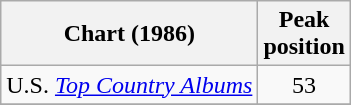<table class="wikitable">
<tr>
<th>Chart (1986)</th>
<th>Peak<br>position<br></th>
</tr>
<tr>
<td>U.S. <em><a href='#'>Top Country Albums</a></em></td>
<td align="center">53</td>
</tr>
<tr>
</tr>
</table>
